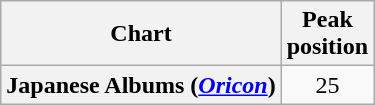<table class="wikitable plainrowheaders" style="text-align:center">
<tr>
<th scope="col">Chart</th>
<th scope="col">Peak<br>position</th>
</tr>
<tr>
<th scope="row">Japanese Albums (<em><a href='#'>Oricon</a></em>)</th>
<td>25</td>
</tr>
</table>
